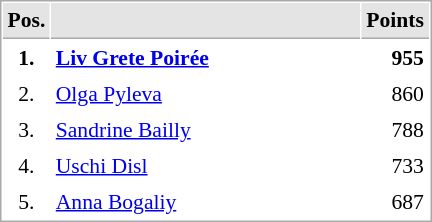<table cellspacing="1" cellpadding="3" style="border:1px solid #AAAAAA;font-size:90%">
<tr bgcolor="#E4E4E4">
<th style="border-bottom:1px solid #AAAAAA" width=10>Pos.</th>
<th style="border-bottom:1px solid #AAAAAA" width=200></th>
<th style="border-bottom:1px solid #AAAAAA" width=20>Points</th>
</tr>
<tr>
<td align="center"><strong>1.</strong></td>
<td> <strong><a href='#'>Liv Grete Poirée</a></strong></td>
<td align="right"><strong>955</strong></td>
</tr>
<tr>
<td align="center">2.</td>
<td> <a href='#'>Olga Pyleva</a></td>
<td align="right">860</td>
</tr>
<tr>
<td align="center">3.</td>
<td> <a href='#'>Sandrine Bailly</a></td>
<td align="right">788</td>
</tr>
<tr>
<td align="center">4.</td>
<td> <a href='#'>Uschi Disl</a></td>
<td align="right">733</td>
</tr>
<tr>
<td align="center">5.</td>
<td> <a href='#'>Anna Bogaliy</a></td>
<td align="right">687</td>
</tr>
</table>
